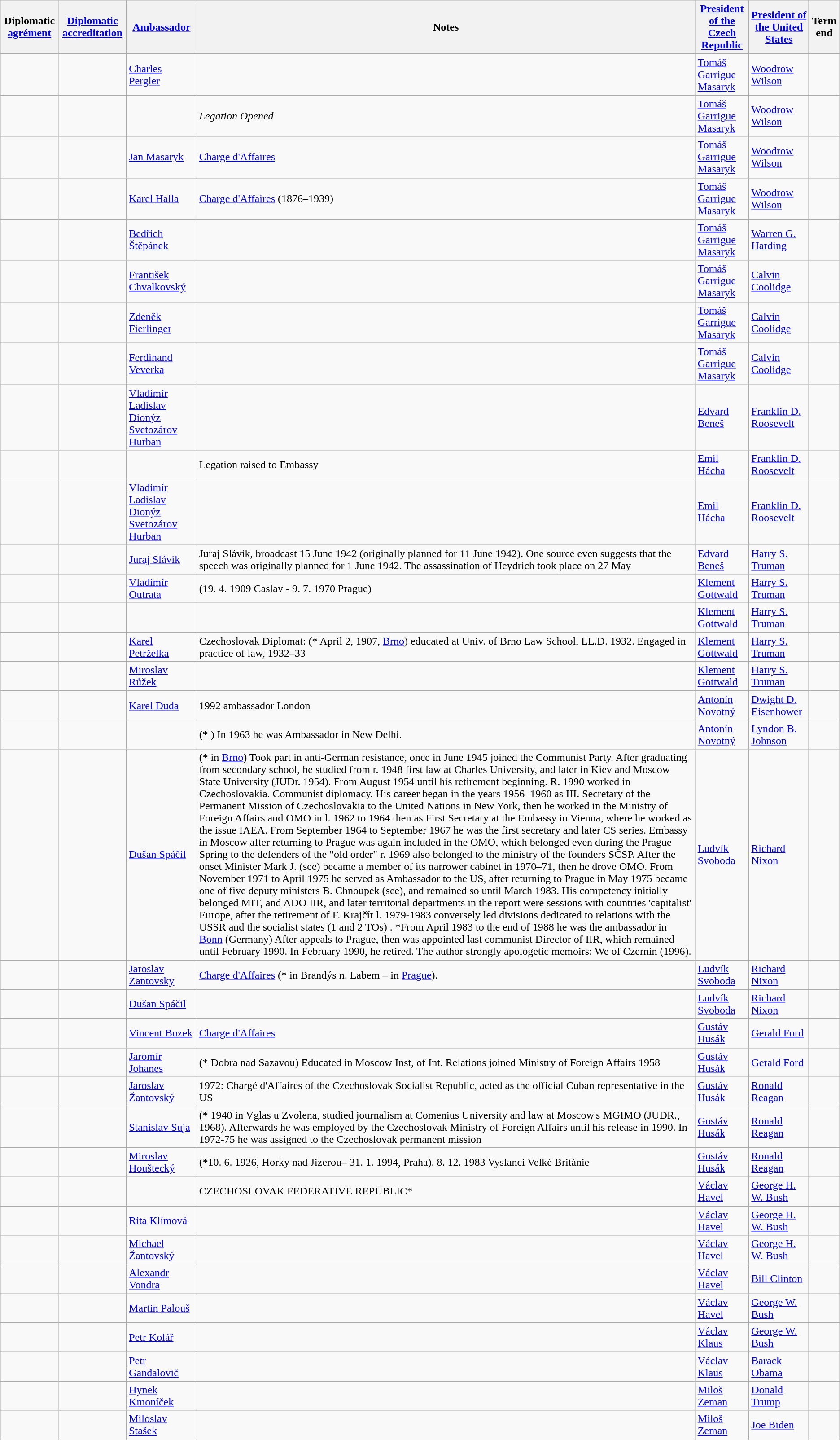<table class="wikitable sortable">
<tr>
<th>Diplomatic <a href='#'>agrément</a></th>
<th><a href='#'>Diplomatic accreditation</a></th>
<th><a href='#'>Ambassador</a></th>
<th>Notes</th>
<th><a href='#'>President of the Czech Republic</a></th>
<th><a href='#'>President of the United States</a></th>
<th>Term end</th>
</tr>
<tr>
</tr>
<tr>
<td></td>
<td></td>
<td><a href='#'>Charles Pergler</a></td>
<td></td>
<td><a href='#'>Tomáš Garrigue Masaryk</a></td>
<td><a href='#'>Woodrow Wilson</a></td>
<td></td>
</tr>
<tr>
<td></td>
<td></td>
<td></td>
<td><em>Legation Opened</em></td>
<td><a href='#'>Tomáš Garrigue Masaryk</a></td>
<td><a href='#'>Woodrow Wilson</a></td>
<td></td>
</tr>
<tr>
<td></td>
<td></td>
<td><a href='#'>Jan Masaryk</a></td>
<td><a href='#'>Charge d'Affaires</a></td>
<td><a href='#'>Tomáš Garrigue Masaryk</a></td>
<td><a href='#'>Woodrow Wilson</a></td>
<td></td>
</tr>
<tr>
<td></td>
<td></td>
<td><a href='#'>Karel Halla</a></td>
<td><a href='#'>Charge d'Affaires</a> (1876–1939)</td>
<td><a href='#'>Tomáš Garrigue Masaryk</a></td>
<td><a href='#'>Woodrow Wilson</a></td>
<td></td>
</tr>
<tr>
<td></td>
<td></td>
<td><a href='#'>Bedřich Štěpánek</a></td>
<td></td>
<td><a href='#'>Tomáš Garrigue Masaryk</a></td>
<td><a href='#'>Warren G. Harding</a></td>
<td></td>
</tr>
<tr>
<td></td>
<td></td>
<td><a href='#'>František Chvalkovský</a></td>
<td></td>
<td><a href='#'>Tomáš Garrigue Masaryk</a></td>
<td><a href='#'>Calvin Coolidge</a></td>
<td></td>
</tr>
<tr>
<td></td>
<td></td>
<td><a href='#'>Zdeněk Fierlinger</a></td>
<td></td>
<td><a href='#'>Tomáš Garrigue Masaryk</a></td>
<td><a href='#'>Calvin Coolidge</a></td>
<td></td>
</tr>
<tr>
<td></td>
<td></td>
<td><a href='#'>Ferdinand Veverka</a></td>
<td></td>
<td><a href='#'>Tomáš Garrigue Masaryk</a></td>
<td><a href='#'>Calvin Coolidge</a></td>
<td></td>
</tr>
<tr>
<td></td>
<td></td>
<td><a href='#'>Vladimír Ladislav Dionýz Svetozárov Hurban</a></td>
<td></td>
<td><a href='#'>Edvard Beneš</a></td>
<td><a href='#'>Franklin D. Roosevelt</a></td>
<td></td>
</tr>
<tr>
<td></td>
<td></td>
<td></td>
<td>Legation raised to Embassy</td>
<td><a href='#'>Emil Hácha</a></td>
<td><a href='#'>Franklin D. Roosevelt</a></td>
<td></td>
</tr>
<tr>
<td></td>
<td></td>
<td><a href='#'>Vladimír Ladislav Dionýz Svetozárov Hurban</a></td>
<td></td>
<td><a href='#'>Emil Hácha</a></td>
<td><a href='#'>Franklin D. Roosevelt</a></td>
<td></td>
</tr>
<tr>
<td></td>
<td></td>
<td><a href='#'>Juraj Slávik</a></td>
<td>Juraj Slávik, broadcast 15 June 1942 (originally planned for 11 June 1942). One source even suggests that the speech was originally planned for 1 June 1942. The assassination of Heydrich took place on 27 May</td>
<td><a href='#'>Edvard Beneš</a></td>
<td><a href='#'>Harry S. Truman</a></td>
<td></td>
</tr>
<tr>
<td></td>
<td></td>
<td><a href='#'>Vladimír Outrata</a></td>
<td>(19. 4. 1909 Caslav - 9. 7. 1970 Prague)</td>
<td><a href='#'>Klement Gottwald</a></td>
<td><a href='#'>Harry S. Truman</a></td>
<td></td>
</tr>
<tr>
<td></td>
<td></td>
<td></td>
<td></td>
<td><a href='#'>Klement Gottwald</a></td>
<td><a href='#'>Harry S. Truman</a></td>
<td></td>
</tr>
<tr>
<td></td>
<td></td>
<td><a href='#'>Karel Petrželka</a></td>
<td>Czechoslovak Diplomat: (* April 2, 1907, <a href='#'>Brno</a>) educated at Univ. of Brno Law School, LL.D. 1932. Engaged in practice of law, 1932–33</td>
<td><a href='#'>Klement Gottwald</a></td>
<td><a href='#'>Harry S. Truman</a></td>
<td></td>
</tr>
<tr>
<td></td>
<td></td>
<td><a href='#'>Miroslav Růžek</a></td>
<td></td>
<td><a href='#'>Klement Gottwald</a></td>
<td><a href='#'>Harry S. Truman</a></td>
<td></td>
</tr>
<tr>
<td></td>
<td></td>
<td><a href='#'>Karel Duda</a></td>
<td>1992 ambassador London</td>
<td><a href='#'>Antonín Novotný</a></td>
<td><a href='#'>Dwight D. Eisenhower</a></td>
<td></td>
</tr>
<tr>
<td></td>
<td></td>
<td></td>
<td>(* ) In 1963 he was Ambassador in New Delhi.</td>
<td><a href='#'>Antonín Novotný</a></td>
<td><a href='#'>Lyndon B. Johnson</a></td>
<td></td>
</tr>
<tr>
<td></td>
<td></td>
<td><a href='#'>Dušan Spáčil</a></td>
<td>(*  in <a href='#'>Brno</a>) Took part in anti-German resistance, once in June 1945 joined the Communist Party. After graduating from secondary school, he studied from r. 1948 first law at Charles University, and later in Kiev and Moscow State University (JUDr. 1954). From August 1954 until his retirement beginning. R. 1990 worked in Czechoslovakia. Communist diplomacy. His career began in the years 1956–1960 as III. Secretary of the Permanent Mission of Czechoslovakia to the United Nations in New York, then he worked in the Ministry of Foreign Affairs and OMO in l. 1962 to 1964 then as First Secretary at the Embassy in Vienna, where he worked as the issue IAEA. From September 1964 to September 1967 he was the first secretary and later CS series. Embassy in Moscow after returning to Prague was again included in the OMO, which belonged even during the Prague Spring to the defenders of the "old order" r. 1969 also belonged to the ministry of the founders SČSP. After the onset Minister Mark J. (see) became a member of its narrower cabinet in 1970–71, then he drove OMO. From November 1971 to April 1975 he served as Ambassador to the US, after returning to Prague in May 1975 became one of five deputy ministers B. Chnoupek (see), and remained so until March 1983. His competency initially belonged MIT, and ADO IIR, and later territorial departments in the report were sessions with countries 'capitalist' Europe, after the retirement of F. Krajčír l. 1979-1983 conversely led divisions dedicated to relations with the USSR and the socialist states (1 and 2 TOs) . *From April 1983 to the end of 1988 he was the ambassador in <a href='#'>Bonn</a> (Germany) After appeals to Prague, then was appointed last communist Director of IIR, which remained until February 1990. In February 1990, he retired. The author strongly apologetic memoirs: We of Czernin (1996).</td>
<td><a href='#'>Ludvík Svoboda</a></td>
<td><a href='#'>Richard Nixon</a></td>
<td></td>
</tr>
<tr>
<td></td>
<td></td>
<td><a href='#'>Jaroslav Zantovsky</a></td>
<td><a href='#'>Charge d'Affaires</a> (*  in Brandýs n. Labem –  in <a href='#'>Prague</a>).</td>
<td><a href='#'>Ludvík Svoboda</a></td>
<td><a href='#'>Richard Nixon</a></td>
<td></td>
</tr>
<tr>
<td></td>
<td></td>
<td><a href='#'>Dušan Spáčil</a></td>
<td></td>
<td><a href='#'>Ludvík Svoboda</a></td>
<td><a href='#'>Richard Nixon</a></td>
<td></td>
</tr>
<tr>
<td></td>
<td></td>
<td><a href='#'>Vincent Buzek</a></td>
<td><a href='#'>Charge d'Affaires</a></td>
<td><a href='#'>Gustáv Husák</a></td>
<td><a href='#'>Gerald Ford</a></td>
<td></td>
</tr>
<tr>
<td></td>
<td></td>
<td><a href='#'>Jaromír Johanes</a></td>
<td>(*  Dobra nad Sazavou) Educated in Moscow Inst, of Int. Relations joined Ministry of Foreign Affairs 1958<br></td>
<td><a href='#'>Gustáv Husák</a></td>
<td><a href='#'>Gerald Ford</a></td>
<td></td>
</tr>
<tr>
<td></td>
<td></td>
<td><a href='#'>Jaroslav Žantovský</a></td>
<td>1972: Chargé d'Affaires of the Czechoslovak Socialist Republic, acted as the official Cuban representative in the US</td>
<td><a href='#'>Gustáv Husák</a></td>
<td><a href='#'>Ronald Reagan</a></td>
<td></td>
</tr>
<tr>
<td></td>
<td></td>
<td><a href='#'>Stanislav Suja</a></td>
<td>(* 1940 in Vglas u Zvolena, studied journalism at Comenius University and law at Moscow's MGIMO (JUDR., 1968). Afterwards he was employed by the Czechoslovak Ministry of Foreign Affairs until his release in 1990. In 1972-75 he was assigned to the Czechoslovak permanent mission</td>
<td><a href='#'>Gustáv Husák</a></td>
<td><a href='#'>Ronald Reagan</a></td>
<td></td>
</tr>
<tr>
<td></td>
<td></td>
<td><a href='#'>Miroslav Houštecký</a></td>
<td>(*10. 6. 1926, Horky nad Jizerou– 31. 1. 1994, Praha). 8. 12. 1983 Vyslanci Velké Británie</td>
<td><a href='#'>Gustáv Husák</a></td>
<td><a href='#'>Ronald Reagan</a></td>
<td></td>
</tr>
<tr>
<td></td>
<td></td>
<td></td>
<td>CZECHOSLOVAK FEDERATIVE REPUBLIC*</td>
<td><a href='#'>Václav Havel</a></td>
<td><a href='#'>George H. W. Bush</a></td>
<td></td>
</tr>
<tr>
<td></td>
<td></td>
<td><a href='#'>Rita Klímová</a></td>
<td></td>
<td><a href='#'>Václav Havel</a></td>
<td><a href='#'>George H. W. Bush</a></td>
<td></td>
</tr>
<tr>
<td></td>
<td></td>
<td><a href='#'>Michael Žantovský</a></td>
<td></td>
<td><a href='#'>Václav Havel</a></td>
<td><a href='#'>George H. W. Bush</a></td>
<td></td>
</tr>
<tr>
<td></td>
<td></td>
<td><a href='#'>Alexandr Vondra</a></td>
<td></td>
<td><a href='#'>Václav Havel</a></td>
<td><a href='#'>Bill Clinton</a></td>
<td></td>
</tr>
<tr>
<td></td>
<td></td>
<td><a href='#'>Martin Palouš</a></td>
<td></td>
<td><a href='#'>Václav Havel</a></td>
<td><a href='#'>George W. Bush</a></td>
<td></td>
</tr>
<tr>
<td></td>
<td></td>
<td><a href='#'>Petr Kolář</a></td>
<td></td>
<td><a href='#'>Václav Klaus</a></td>
<td><a href='#'>George W. Bush</a></td>
<td></td>
</tr>
<tr>
<td></td>
<td></td>
<td><a href='#'>Petr Gandalovič</a></td>
<td></td>
<td><a href='#'>Václav Klaus</a></td>
<td><a href='#'>Barack Obama</a></td>
<td></td>
</tr>
<tr>
<td></td>
<td></td>
<td><a href='#'>Hynek Kmoníček</a></td>
<td></td>
<td><a href='#'>Miloš Zeman</a></td>
<td><a href='#'>Donald Trump</a></td>
<td></td>
</tr>
<tr>
<td></td>
<td></td>
<td><a href='#'>Miloslav Stašek</a></td>
<td></td>
<td><a href='#'>Miloš Zeman</a></td>
<td><a href='#'>Joe Biden</a></td>
<td></td>
</tr>
</table>
